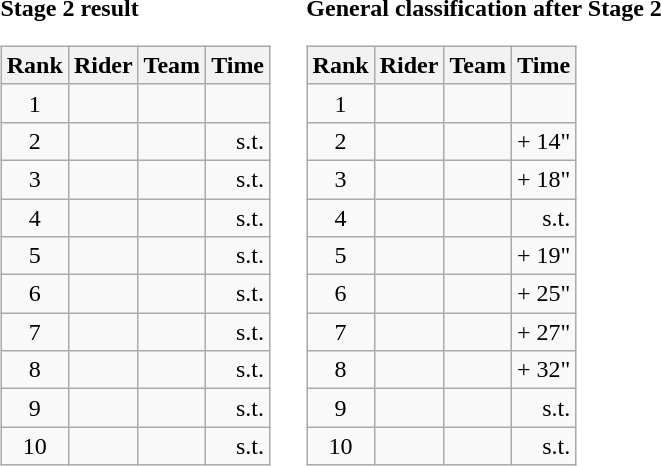<table>
<tr>
<td><strong>Stage 2 result</strong><br><table class="wikitable">
<tr>
<th scope="col">Rank</th>
<th scope="col">Rider</th>
<th scope="col">Team</th>
<th scope="col">Time</th>
</tr>
<tr>
<td style="text-align:center;">1</td>
<td></td>
<td></td>
<td style="text-align:right;"></td>
</tr>
<tr>
<td style="text-align:center;">2</td>
<td></td>
<td></td>
<td style="text-align:right;">s.t.</td>
</tr>
<tr>
<td style="text-align:center;">3</td>
<td></td>
<td></td>
<td style="text-align:right;">s.t.</td>
</tr>
<tr>
<td style="text-align:center;">4</td>
<td></td>
<td></td>
<td style="text-align:right;">s.t.</td>
</tr>
<tr>
<td style="text-align:center;">5</td>
<td></td>
<td></td>
<td style="text-align:right;">s.t.</td>
</tr>
<tr>
<td style="text-align:center;">6</td>
<td></td>
<td></td>
<td style="text-align:right;">s.t.</td>
</tr>
<tr>
<td style="text-align:center;">7</td>
<td></td>
<td></td>
<td style="text-align:right;">s.t.</td>
</tr>
<tr>
<td style="text-align:center;">8</td>
<td></td>
<td></td>
<td style="text-align:right;">s.t.</td>
</tr>
<tr>
<td style="text-align:center;">9</td>
<td></td>
<td></td>
<td style="text-align:right;">s.t.</td>
</tr>
<tr>
<td style="text-align:center;">10</td>
<td></td>
<td></td>
<td style="text-align:right;">s.t.</td>
</tr>
</table>
</td>
<td></td>
<td><strong>General classification after Stage 2</strong><br><table class="wikitable">
<tr>
<th scope="col">Rank</th>
<th scope="col">Rider</th>
<th scope="col">Team</th>
<th scope="col">Time</th>
</tr>
<tr>
<td style="text-align:center;">1</td>
<td></td>
<td></td>
<td style="text-align:right;"></td>
</tr>
<tr>
<td style="text-align:center;">2</td>
<td></td>
<td></td>
<td style="text-align:right;">+ 14"</td>
</tr>
<tr>
<td style="text-align:center;">3</td>
<td></td>
<td></td>
<td style="text-align:right;">+ 18"</td>
</tr>
<tr>
<td style="text-align:center;">4</td>
<td></td>
<td></td>
<td style="text-align:right;">s.t.</td>
</tr>
<tr>
<td style="text-align:center;">5</td>
<td></td>
<td></td>
<td style="text-align:right;">+ 19"</td>
</tr>
<tr>
<td style="text-align:center;">6</td>
<td></td>
<td></td>
<td style="text-align:right;">+ 25"</td>
</tr>
<tr>
<td style="text-align:center;">7</td>
<td></td>
<td></td>
<td style="text-align:right;">+ 27"</td>
</tr>
<tr>
<td style="text-align:center;">8</td>
<td></td>
<td></td>
<td style="text-align:right;">+ 32"</td>
</tr>
<tr>
<td style="text-align:center;">9</td>
<td></td>
<td></td>
<td style="text-align:right;">s.t.</td>
</tr>
<tr>
<td style="text-align:center;">10</td>
<td></td>
<td></td>
<td style="text-align:right;">s.t.</td>
</tr>
</table>
</td>
</tr>
</table>
